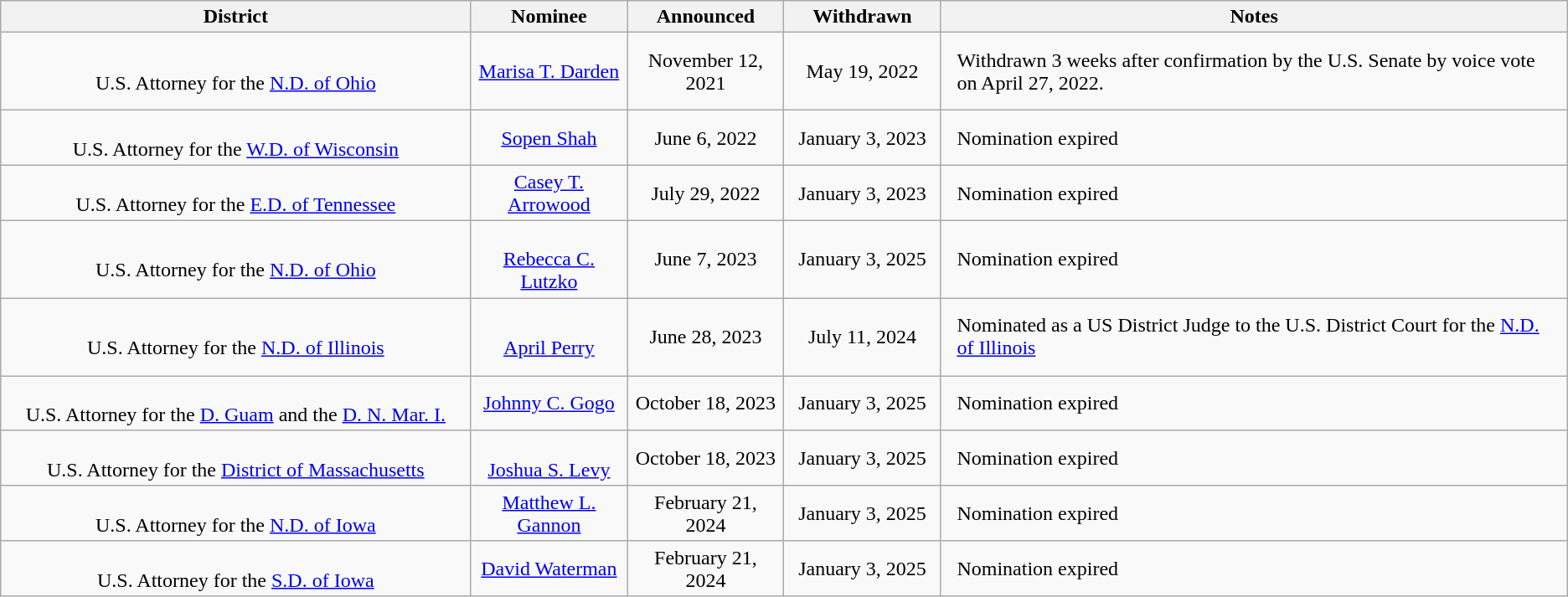<table class="wikitable" style="text-align:center">
<tr>
<th style="width:30%;">District</th>
<th style="width:10%;">Nominee</th>
<th style="width:10%;" data-sort-type="date">Announced</th>
<th style="width:10%;" data-sort-type="date">Withdrawn</th>
<th style="width:50%;">Notes</th>
</tr>
<tr>
<td><br>U.S. Attorney for the <a href='#'>N.D. of Ohio</a></td>
<td><a href='#'>Marisa T. Darden</a></td>
<td>November 12, 2021</td>
<td>May 19, 2022</td>
<td style="text-align:left; padding:1%;">Withdrawn 3 weeks after confirmation by the U.S. Senate by voice vote on April 27, 2022.</td>
</tr>
<tr>
<td><br>U.S. Attorney for the <a href='#'>W.D. of Wisconsin</a></td>
<td><a href='#'>Sopen Shah</a></td>
<td>June 6, 2022</td>
<td>January 3, 2023</td>
<td style="text-align:left; padding:1%;">Nomination expired</td>
</tr>
<tr>
<td><br>U.S. Attorney for the <a href='#'>E.D. of Tennessee</a></td>
<td><a href='#'>Casey T. Arrowood</a></td>
<td>July 29, 2022</td>
<td>January 3, 2023</td>
<td style="text-align:left; padding:1%;">Nomination expired</td>
</tr>
<tr>
<td><br>U.S. Attorney for the <a href='#'>N.D. of Ohio</a></td>
<td><br><a href='#'>Rebecca C. Lutzko</a></td>
<td>June 7, 2023</td>
<td>January 3, 2025</td>
<td style="text-align:left; padding:1%;">Nomination expired</td>
</tr>
<tr>
<td><br>U.S. Attorney for the <a href='#'>N.D. of Illinois</a></td>
<td><br><a href='#'>April Perry</a></td>
<td>June 28, 2023</td>
<td>July 11, 2024</td>
<td style="text-align:left; padding:1%;">Nominated as a US District Judge to the U.S. District Court for the <a href='#'>N.D. of Illinois</a></td>
</tr>
<tr>
<td><br>U.S. Attorney for the <a href='#'>D. Guam</a> and the <a href='#'>D. N. Mar. I.</a></td>
<td><a href='#'>Johnny C. Gogo</a></td>
<td>October 18, 2023</td>
<td>January 3, 2025</td>
<td style="text-align:left; padding:1%;">Nomination expired</td>
</tr>
<tr>
<td><br>U.S. Attorney for the <a href='#'>District of Massachusetts</a></td>
<td><br><a href='#'>Joshua S. Levy</a></td>
<td>October 18, 2023</td>
<td>January 3, 2025</td>
<td style="text-align:left; padding:1%;">Nomination expired</td>
</tr>
<tr>
<td><br>U.S. Attorney for the <a href='#'>N.D. of Iowa</a></td>
<td><a href='#'>Matthew L. Gannon</a></td>
<td>February 21, 2024</td>
<td>January 3, 2025</td>
<td style="text-align:left; padding:1%;">Nomination expired</td>
</tr>
<tr>
<td><br>U.S. Attorney for the <a href='#'>S.D. of Iowa</a></td>
<td><a href='#'>David Waterman</a></td>
<td>February 21, 2024</td>
<td>January 3, 2025</td>
<td style="text-align:left; padding:1%;">Nomination expired</td>
</tr>
</table>
